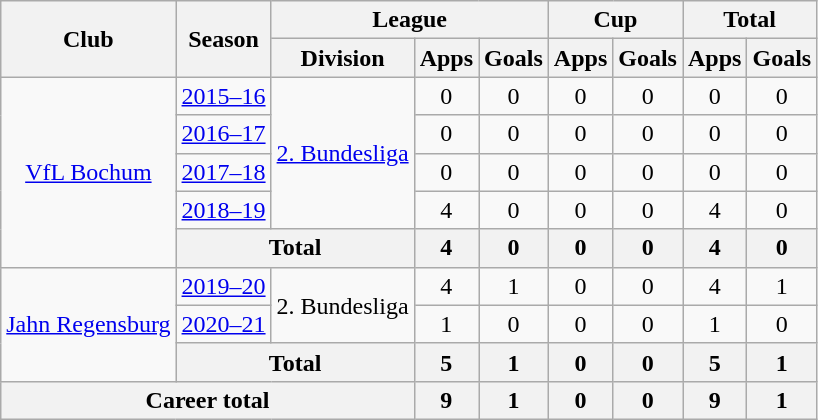<table class="wikitable" style="text-align: center">
<tr>
<th rowspan="2">Club</th>
<th rowspan="2">Season</th>
<th colspan="3">League</th>
<th colspan="2">Cup</th>
<th colspan="2">Total</th>
</tr>
<tr>
<th>Division</th>
<th>Apps</th>
<th>Goals</th>
<th>Apps</th>
<th>Goals</th>
<th>Apps</th>
<th>Goals</th>
</tr>
<tr>
<td rowspan="5"><a href='#'>VfL Bochum</a></td>
<td><a href='#'>2015–16</a></td>
<td rowspan="4"><a href='#'>2. Bundesliga</a></td>
<td>0</td>
<td>0</td>
<td>0</td>
<td>0</td>
<td>0</td>
<td>0</td>
</tr>
<tr>
<td><a href='#'>2016–17</a></td>
<td>0</td>
<td>0</td>
<td>0</td>
<td>0</td>
<td>0</td>
<td>0</td>
</tr>
<tr>
<td><a href='#'>2017–18</a></td>
<td>0</td>
<td>0</td>
<td>0</td>
<td>0</td>
<td>0</td>
<td>0</td>
</tr>
<tr>
<td><a href='#'>2018–19</a></td>
<td>4</td>
<td>0</td>
<td>0</td>
<td>0</td>
<td>4</td>
<td>0</td>
</tr>
<tr>
<th colspan="2">Total</th>
<th>4</th>
<th>0</th>
<th>0</th>
<th>0</th>
<th>4</th>
<th>0</th>
</tr>
<tr>
<td rowspan="3"><a href='#'>Jahn Regensburg</a></td>
<td><a href='#'>2019–20</a></td>
<td rowspan="2">2. Bundesliga</td>
<td>4</td>
<td>1</td>
<td>0</td>
<td>0</td>
<td>4</td>
<td>1</td>
</tr>
<tr>
<td><a href='#'>2020–21</a></td>
<td>1</td>
<td>0</td>
<td>0</td>
<td>0</td>
<td>1</td>
<td>0</td>
</tr>
<tr>
<th colspan="2">Total</th>
<th>5</th>
<th>1</th>
<th>0</th>
<th>0</th>
<th>5</th>
<th>1</th>
</tr>
<tr>
<th colspan="3">Career total</th>
<th>9</th>
<th>1</th>
<th>0</th>
<th>0</th>
<th>9</th>
<th>1</th>
</tr>
</table>
